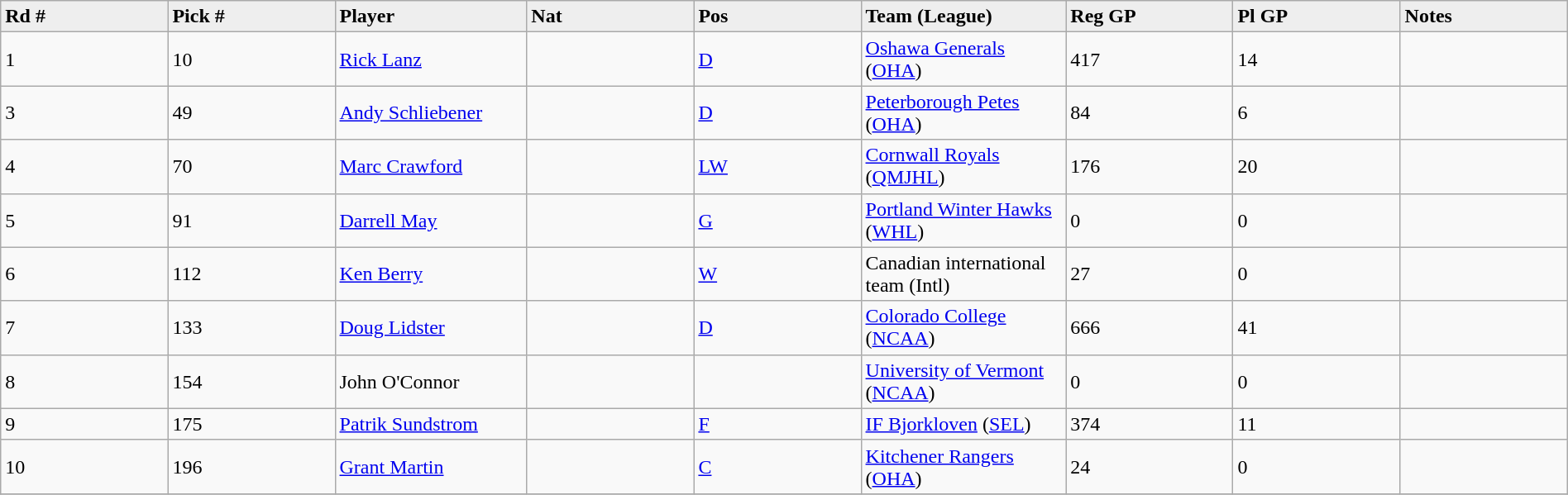<table class="wikitable" style="width: 100%">
<tr>
<td width="5%"; bgcolor="#eeeeee"><strong>Rd #</strong></td>
<td width="5%"; bgcolor="#eeeeee"><strong>Pick #</strong></td>
<td width="5%"; bgcolor="#eeeeee"><strong>Player</strong></td>
<td width="5%"; bgcolor="#eeeeee"><strong>Nat</strong></td>
<td width="5%"; bgcolor="#eeeeee"><strong>Pos</strong></td>
<td width="5%"; bgcolor="#eeeeee"><strong>Team (League)</strong></td>
<td width="5%"; bgcolor="#eeeeee"><strong>Reg GP</strong></td>
<td width="5%"; bgcolor="#eeeeee"><strong>Pl GP</strong></td>
<td width="5%"; bgcolor="#eeeeee"><strong>Notes</strong></td>
</tr>
<tr>
<td>1</td>
<td>10</td>
<td><a href='#'>Rick Lanz</a></td>
<td></td>
<td><a href='#'>D</a></td>
<td><a href='#'>Oshawa Generals</a> (<a href='#'>OHA</a>)</td>
<td>417</td>
<td>14</td>
<td></td>
</tr>
<tr>
<td>3</td>
<td>49</td>
<td><a href='#'>Andy Schliebener</a></td>
<td></td>
<td><a href='#'>D</a></td>
<td><a href='#'>Peterborough Petes</a> (<a href='#'>OHA</a>)</td>
<td>84</td>
<td>6</td>
<td></td>
</tr>
<tr>
<td>4</td>
<td>70</td>
<td><a href='#'>Marc Crawford</a></td>
<td></td>
<td><a href='#'>LW</a></td>
<td><a href='#'>Cornwall Royals</a> (<a href='#'>QMJHL</a>)</td>
<td>176</td>
<td>20</td>
<td></td>
</tr>
<tr>
<td>5</td>
<td>91</td>
<td><a href='#'>Darrell May</a></td>
<td></td>
<td><a href='#'>G</a></td>
<td><a href='#'>Portland Winter Hawks</a> (<a href='#'>WHL</a>)</td>
<td>0</td>
<td>0</td>
<td></td>
</tr>
<tr>
<td>6</td>
<td>112</td>
<td><a href='#'>Ken Berry</a></td>
<td></td>
<td><a href='#'>W</a></td>
<td>Canadian international team (Intl)</td>
<td>27</td>
<td>0</td>
<td></td>
</tr>
<tr>
<td>7</td>
<td>133</td>
<td><a href='#'>Doug Lidster</a></td>
<td></td>
<td><a href='#'>D</a></td>
<td><a href='#'>Colorado College</a> (<a href='#'>NCAA</a>)</td>
<td>666</td>
<td>41</td>
<td></td>
</tr>
<tr>
<td>8</td>
<td>154</td>
<td>John O'Connor</td>
<td></td>
<td></td>
<td><a href='#'>University of Vermont</a> (<a href='#'>NCAA</a>)</td>
<td>0</td>
<td>0</td>
<td></td>
</tr>
<tr>
<td>9</td>
<td>175</td>
<td><a href='#'>Patrik Sundstrom</a></td>
<td></td>
<td><a href='#'>F</a></td>
<td><a href='#'>IF Bjorkloven</a> (<a href='#'>SEL</a>)</td>
<td>374</td>
<td>11</td>
<td></td>
</tr>
<tr>
<td>10</td>
<td>196</td>
<td><a href='#'>Grant Martin</a></td>
<td></td>
<td><a href='#'>C</a></td>
<td><a href='#'>Kitchener Rangers</a> (<a href='#'>OHA</a>)</td>
<td>24</td>
<td>0</td>
<td></td>
</tr>
<tr>
</tr>
</table>
